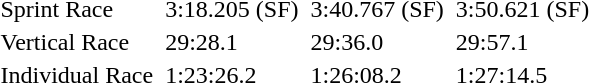<table>
<tr>
<td>Sprint Race</td>
<td></td>
<td>3:18.205 (SF)</td>
<td></td>
<td>3:40.767 (SF)</td>
<td></td>
<td>3:50.621 (SF)</td>
</tr>
<tr>
<td>Vertical Race</td>
<td></td>
<td>29:28.1</td>
<td></td>
<td>29:36.0</td>
<td></td>
<td>29:57.1</td>
</tr>
<tr>
<td>Individual Race</td>
<td></td>
<td>1:23:26.2</td>
<td></td>
<td>1:26:08.2</td>
<td></td>
<td>1:27:14.5</td>
</tr>
</table>
